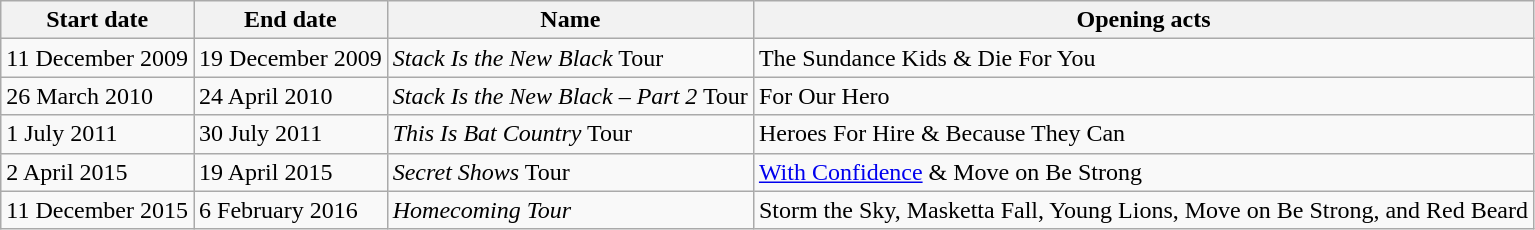<table class="wikitable">
<tr>
<th>Start date</th>
<th>End date</th>
<th>Name</th>
<th>Opening acts</th>
</tr>
<tr>
<td>11 December 2009</td>
<td>19 December 2009</td>
<td><em>Stack Is the New Black</em> Tour</td>
<td>The Sundance Kids & Die For You</td>
</tr>
<tr>
<td>26 March 2010</td>
<td>24 April 2010</td>
<td><em>Stack Is the New Black – Part 2</em> Tour</td>
<td>For Our Hero</td>
</tr>
<tr>
<td>1 July 2011</td>
<td>30 July 2011</td>
<td><em>This Is Bat Country</em> Tour</td>
<td>Heroes For Hire & Because They Can</td>
</tr>
<tr>
<td>2 April 2015</td>
<td>19 April 2015</td>
<td><em>Secret Shows</em> Tour</td>
<td><a href='#'>With Confidence</a> & Move on Be Strong</td>
</tr>
<tr>
<td>11 December 2015</td>
<td>6 February 2016</td>
<td><em>Homecoming Tour</em></td>
<td>Storm the Sky, Masketta Fall, Young Lions, Move on Be Strong, and Red Beard</td>
</tr>
</table>
